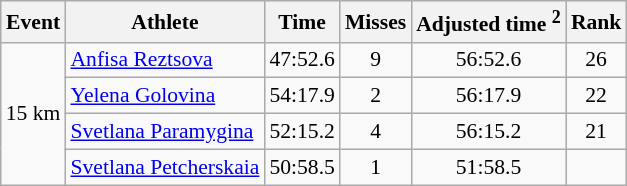<table class="wikitable" style="font-size:90%">
<tr>
<th>Event</th>
<th>Athlete</th>
<th>Time</th>
<th>Misses</th>
<th>Adjusted time <sup>2</sup></th>
<th>Rank</th>
</tr>
<tr>
<td rowspan="4">15 km</td>
<td> <a href='#'>Anfisa Reztsova</a></td>
<td align="center">47:52.6</td>
<td align="center">9</td>
<td align="center">56:52.6</td>
<td align="center">26</td>
</tr>
<tr>
<td> <a href='#'>Yelena Golovina</a></td>
<td align="center">54:17.9</td>
<td align="center">2</td>
<td align="center">56:17.9</td>
<td align="center">22</td>
</tr>
<tr>
<td> <a href='#'>Svetlana Paramygina</a></td>
<td align="center">52:15.2</td>
<td align="center">4</td>
<td align="center">56:15.2</td>
<td align="center">21</td>
</tr>
<tr>
<td> <a href='#'>Svetlana Petcherskaia</a></td>
<td align="center">50:58.5</td>
<td align="center">1</td>
<td align="center">51:58.5</td>
<td align="center"></td>
</tr>
</table>
